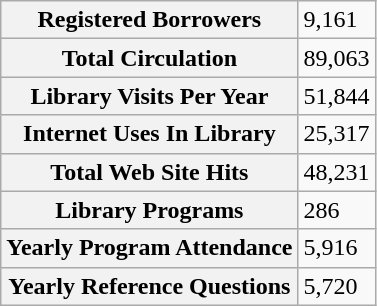<table class="wikitable" border="1">
<tr>
<th>Registered Borrowers</th>
<td>9,161</td>
</tr>
<tr>
<th>Total Circulation</th>
<td>89,063</td>
</tr>
<tr>
<th>Library Visits Per Year</th>
<td>51,844</td>
</tr>
<tr>
<th>Internet Uses In Library</th>
<td>25,317</td>
</tr>
<tr>
<th>Total Web Site Hits</th>
<td>48,231</td>
</tr>
<tr>
<th>Library Programs</th>
<td>286</td>
</tr>
<tr>
<th>Yearly Program Attendance</th>
<td>5,916</td>
</tr>
<tr>
<th>Yearly Reference Questions</th>
<td>5,720</td>
</tr>
</table>
